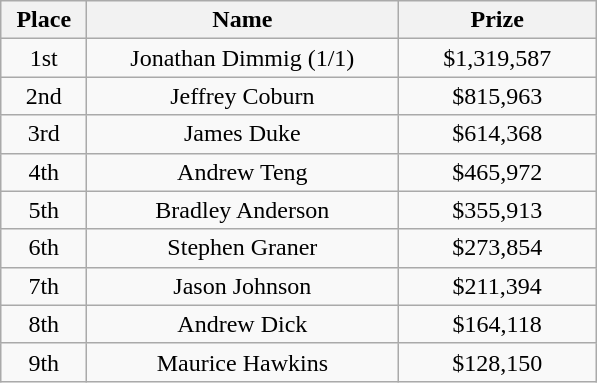<table class="wikitable">
<tr>
<th width="50">Place</th>
<th width="200">Name</th>
<th width="125">Prize</th>
</tr>
<tr>
<td align = "center">1st</td>
<td align = "center">Jonathan Dimmig (1/1)</td>
<td align = "center">$1,319,587</td>
</tr>
<tr>
<td align = "center">2nd</td>
<td align = "center">Jeffrey Coburn</td>
<td align = "center">$815,963</td>
</tr>
<tr>
<td align = "center">3rd</td>
<td align = "center">James Duke</td>
<td align = "center">$614,368</td>
</tr>
<tr>
<td align = "center">4th</td>
<td align = "center">Andrew Teng</td>
<td align = "center">$465,972</td>
</tr>
<tr>
<td align = "center">5th</td>
<td align = "center">Bradley Anderson</td>
<td align = "center">$355,913</td>
</tr>
<tr>
<td align = "center">6th</td>
<td align = "center">Stephen Graner</td>
<td align = "center">$273,854</td>
</tr>
<tr>
<td align = "center">7th</td>
<td align = "center">Jason Johnson</td>
<td align = "center">$211,394</td>
</tr>
<tr>
<td align = "center">8th</td>
<td align = "center">Andrew Dick</td>
<td align = "center">$164,118</td>
</tr>
<tr>
<td align = "center">9th</td>
<td align = "center">Maurice Hawkins</td>
<td align = "center">$128,150</td>
</tr>
</table>
